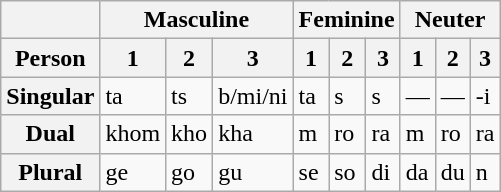<table class="wikitable">
<tr>
<th></th>
<th colspan="3">Masculine</th>
<th colspan="3">Feminine</th>
<th colspan="3">Neuter</th>
</tr>
<tr>
<th>Person</th>
<th>1</th>
<th>2</th>
<th>3</th>
<th>1</th>
<th>2</th>
<th>3</th>
<th>1</th>
<th>2</th>
<th>3</th>
</tr>
<tr>
<th>Singular</th>
<td>ta</td>
<td>ts</td>
<td>b/mi/ni</td>
<td>ta</td>
<td>s</td>
<td>s</td>
<td>—</td>
<td>—</td>
<td>-i</td>
</tr>
<tr>
<th>Dual</th>
<td>khom</td>
<td>kho</td>
<td>kha</td>
<td>m</td>
<td>ro</td>
<td>ra</td>
<td>m</td>
<td>ro</td>
<td>ra</td>
</tr>
<tr>
<th>Plural</th>
<td>ge</td>
<td>go</td>
<td>gu</td>
<td>se</td>
<td>so</td>
<td>di</td>
<td>da</td>
<td>du</td>
<td>n</td>
</tr>
</table>
